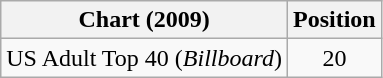<table class="wikitable">
<tr>
<th>Chart (2009)</th>
<th>Position</th>
</tr>
<tr>
<td>US Adult Top 40 (<em>Billboard</em>)</td>
<td style="text-align:center;">20</td>
</tr>
</table>
